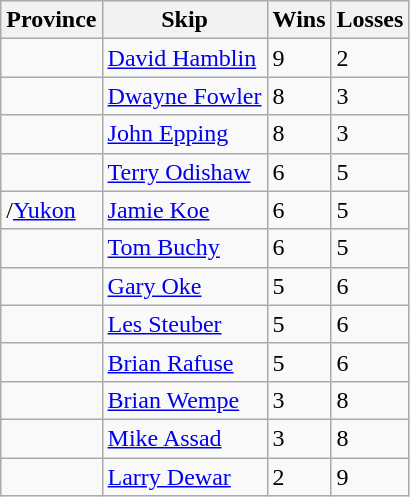<table class="wikitable" border="1">
<tr>
<th>Province</th>
<th>Skip</th>
<th>Wins</th>
<th>Losses</th>
</tr>
<tr>
<td></td>
<td><a href='#'>David Hamblin</a></td>
<td>9</td>
<td>2</td>
</tr>
<tr>
<td></td>
<td><a href='#'>Dwayne Fowler</a></td>
<td>8</td>
<td>3</td>
</tr>
<tr>
<td></td>
<td><a href='#'>John Epping</a></td>
<td>8</td>
<td>3</td>
</tr>
<tr>
<td></td>
<td><a href='#'>Terry Odishaw</a></td>
<td>6</td>
<td>5</td>
</tr>
<tr>
<td>/<a href='#'>Yukon</a></td>
<td><a href='#'>Jamie Koe</a></td>
<td>6</td>
<td>5</td>
</tr>
<tr>
<td></td>
<td><a href='#'>Tom Buchy</a></td>
<td>6</td>
<td>5</td>
</tr>
<tr>
<td></td>
<td><a href='#'>Gary Oke</a></td>
<td>5</td>
<td>6</td>
</tr>
<tr>
<td></td>
<td><a href='#'>Les Steuber</a></td>
<td>5</td>
<td>6</td>
</tr>
<tr>
<td></td>
<td><a href='#'>Brian Rafuse</a></td>
<td>5</td>
<td>6</td>
</tr>
<tr>
<td></td>
<td><a href='#'>Brian Wempe</a></td>
<td>3</td>
<td>8</td>
</tr>
<tr>
<td></td>
<td><a href='#'>Mike Assad</a></td>
<td>3</td>
<td>8</td>
</tr>
<tr>
<td></td>
<td><a href='#'>Larry Dewar</a></td>
<td>2</td>
<td>9</td>
</tr>
</table>
